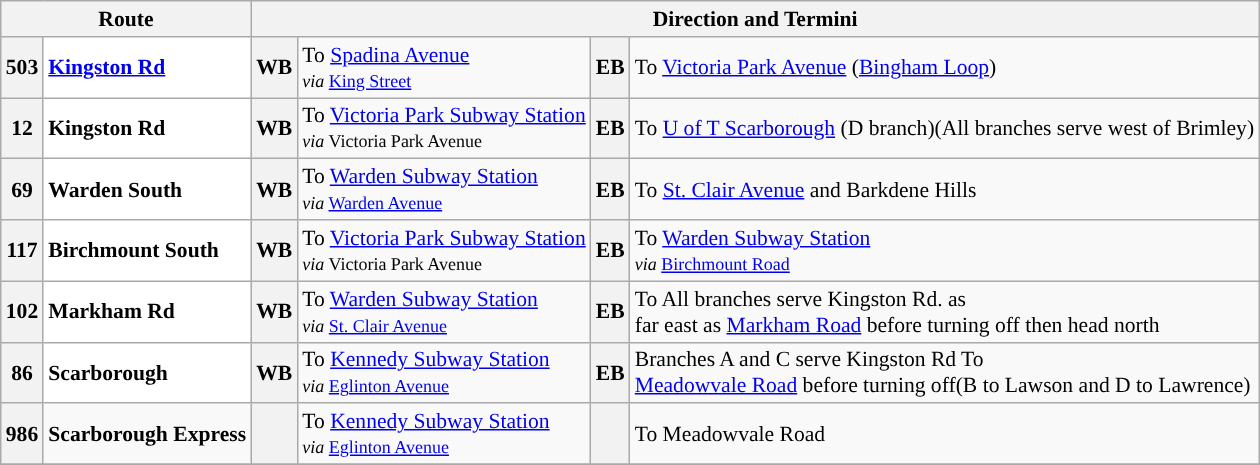<table class=wikitable style="font-size: 90%;" |>
<tr>
<th colspan=2>Route</th>
<th colspan=4>Direction and Termini</th>
</tr>
<tr>
<th style="background:#"><div><strong>503</strong></div></th>
<td style="background:white; color:black"><strong><a href='#'>Kingston Rd</a></strong></td>
<th>WB</th>
<td>To <a href='#'>Spadina Avenue</a><small><br><em>via</em> <a href='#'>King Street</a> </small></td>
<th>EB</th>
<td>To <a href='#'>Victoria Park Avenue</a> (<a href='#'>Bingham Loop</a>)</td>
</tr>
<tr>
<th style="background:#"><div><strong>12</strong></div></th>
<td style="background:white; color:black"><strong>Kingston Rd</strong></td>
<th>WB</th>
<td>To <a href='#'>Victoria Park Subway Station</a> <br><small><em>via</em> Victoria Park Avenue</small></td>
<th>EB</th>
<td>To <a href='#'>U of T Scarborough</a> (D branch)(All branches serve west of Brimley)</td>
</tr>
<tr>
<th style="background:#"><div><strong>69</strong></div></th>
<td style="background:white; color:black"><strong>Warden South</strong></td>
<th>WB</th>
<td>To <a href='#'>Warden Subway Station</a><small><br><em>via</em> <a href='#'>Warden Avenue</a></small></td>
<th>EB</th>
<td>To <a href='#'>St. Clair Avenue</a> and Barkdene Hills</td>
</tr>
<tr>
<th style="background:#"><div><strong>117</strong></div></th>
<td style="background:white; color:black"><strong>Birchmount South</strong></td>
<th>WB</th>
<td>To <a href='#'>Victoria Park Subway Station</a> <br><small><em>via</em> Victoria Park Avenue</small></td>
<th>EB</th>
<td>To <a href='#'>Warden Subway Station</a><small><br><em>via</em> <a href='#'>Birchmount Road</a></small></td>
</tr>
<tr>
<th style="background:#"><div><strong>102</strong></div></th>
<td style="background:white; color:black"><strong>Markham Rd</strong></td>
<th>WB</th>
<td>To <a href='#'>Warden Subway Station</a><small><br><em>via</em> <a href='#'>St. Clair Avenue</a></small></td>
<th>EB</th>
<td>To All branches serve Kingston Rd. as<br>far east as <a href='#'>Markham Road</a> before turning off then head north</td>
</tr>
<tr>
<th style="background:#"><div><strong>86</strong></div></th>
<td style="background:white; color:black"><strong>Scarborough</strong></td>
<th>WB</th>
<td>To <a href='#'>Kennedy Subway Station</a><br><small><em>via</em> <a href='#'>Eglinton Avenue</a></small></td>
<th>EB</th>
<td>Branches A and C serve Kingston Rd To<br><a href='#'>Meadowvale Road</a> before turning off(B to Lawson and D to Lawrence)</td>
</tr>
<tr>
<th style="background:#"><div><strong>986</strong></div></th>
<td><strong>Scarborough Express</strong></td>
<th></th>
<td>To <a href='#'>Kennedy Subway Station</a><br><small><em>via</em> <a href='#'>Eglinton Avenue</a></small></td>
<th></th>
<td>To Meadowvale Road</td>
</tr>
<tr>
</tr>
</table>
